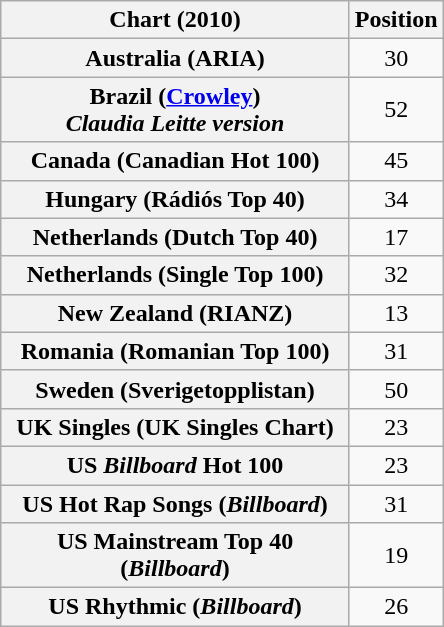<table class="wikitable plainrowheaders sortable" style="text-align:center;">
<tr>
<th scope="col" style="width:225px;">Chart (2010)</th>
<th scope="col">Position</th>
</tr>
<tr>
<th scope="row">Australia (ARIA)</th>
<td>30</td>
</tr>
<tr>
<th scope="row">Brazil (<a href='#'>Crowley</a>)<br><em>Claudia Leitte version</em></th>
<td>52</td>
</tr>
<tr>
<th scope="row">Canada (Canadian Hot 100)</th>
<td>45</td>
</tr>
<tr>
<th scope="row">Hungary (Rádiós Top 40)</th>
<td>34</td>
</tr>
<tr>
<th scope="row">Netherlands (Dutch Top 40)</th>
<td>17</td>
</tr>
<tr>
<th scope="row">Netherlands (Single Top 100)</th>
<td>32</td>
</tr>
<tr>
<th scope="row">New Zealand (RIANZ)</th>
<td>13</td>
</tr>
<tr>
<th scope="row">Romania (Romanian Top 100)</th>
<td>31</td>
</tr>
<tr>
<th scope="row">Sweden (Sverigetopplistan)</th>
<td>50</td>
</tr>
<tr>
<th scope="row">UK Singles (UK Singles Chart)</th>
<td>23</td>
</tr>
<tr>
<th scope="row">US <em>Billboard</em> Hot 100</th>
<td>23</td>
</tr>
<tr>
<th scope="row">US Hot Rap Songs (<em>Billboard</em>)</th>
<td>31</td>
</tr>
<tr>
<th scope="row">US Mainstream Top 40 (<em>Billboard</em>)</th>
<td>19</td>
</tr>
<tr>
<th scope="row">US Rhythmic (<em>Billboard</em>)</th>
<td>26</td>
</tr>
</table>
